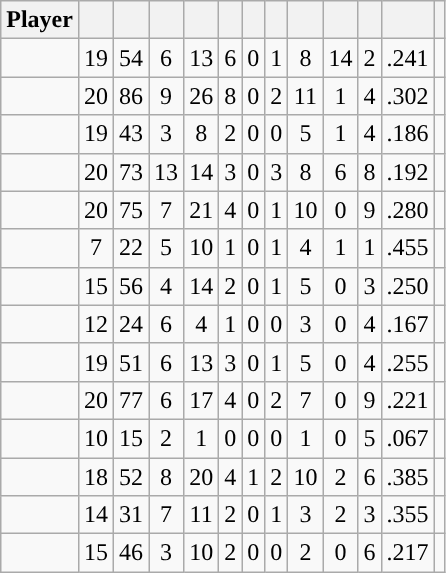<table class="wikitable sortable">
<tr>
<th>Player</th>
<th></th>
<th></th>
<th></th>
<th></th>
<th></th>
<th></th>
<th></th>
<th></th>
<th></th>
<th></th>
<th></th>
<th></th>
</tr>
<tr align=center>
<td></td>
<td>19</td>
<td>54</td>
<td>6</td>
<td>13</td>
<td>6</td>
<td>0</td>
<td>1</td>
<td>8</td>
<td>14</td>
<td>2</td>
<td>.241</td>
<td></td>
</tr>
<tr align=center>
<td></td>
<td>20</td>
<td>86</td>
<td>9</td>
<td>26</td>
<td>8</td>
<td>0</td>
<td>2</td>
<td>11</td>
<td>1</td>
<td>4</td>
<td>.302</td>
<td></td>
</tr>
<tr align=center>
<td></td>
<td>19</td>
<td>43</td>
<td>3</td>
<td>8</td>
<td>2</td>
<td>0</td>
<td>0</td>
<td>5</td>
<td>1</td>
<td>4</td>
<td>.186</td>
<td></td>
</tr>
<tr align=center>
<td></td>
<td>20</td>
<td>73</td>
<td>13</td>
<td>14</td>
<td>3</td>
<td>0</td>
<td>3</td>
<td>8</td>
<td>6</td>
<td>8</td>
<td>.192</td>
<td></td>
</tr>
<tr align=center>
<td></td>
<td>20</td>
<td>75</td>
<td>7</td>
<td>21</td>
<td>4</td>
<td>0</td>
<td>1</td>
<td>10</td>
<td>0</td>
<td>9</td>
<td>.280</td>
<td></td>
</tr>
<tr align=center>
<td></td>
<td>7</td>
<td>22</td>
<td>5</td>
<td>10</td>
<td>1</td>
<td>0</td>
<td>1</td>
<td>4</td>
<td>1</td>
<td>1</td>
<td>.455</td>
<td></td>
</tr>
<tr align=center>
<td></td>
<td>15</td>
<td>56</td>
<td>4</td>
<td>14</td>
<td>2</td>
<td>0</td>
<td>1</td>
<td>5</td>
<td>0</td>
<td>3</td>
<td>.250</td>
<td></td>
</tr>
<tr align=center>
<td></td>
<td>12</td>
<td>24</td>
<td>6</td>
<td>4</td>
<td>1</td>
<td>0</td>
<td>0</td>
<td>3</td>
<td>0</td>
<td>4</td>
<td>.167</td>
<td></td>
</tr>
<tr align=center>
<td></td>
<td>19</td>
<td>51</td>
<td>6</td>
<td>13</td>
<td>3</td>
<td>0</td>
<td>1</td>
<td>5</td>
<td>0</td>
<td>4</td>
<td>.255</td>
<td></td>
</tr>
<tr align=center>
<td></td>
<td>20</td>
<td>77</td>
<td>6</td>
<td>17</td>
<td>4</td>
<td>0</td>
<td>2</td>
<td>7</td>
<td>0</td>
<td>9</td>
<td>.221</td>
<td></td>
</tr>
<tr align=center>
<td></td>
<td>10</td>
<td>15</td>
<td>2</td>
<td>1</td>
<td>0</td>
<td>0</td>
<td>0</td>
<td>1</td>
<td>0</td>
<td>5</td>
<td>.067</td>
<td></td>
</tr>
<tr align=center>
<td></td>
<td>18</td>
<td>52</td>
<td>8</td>
<td>20</td>
<td>4</td>
<td>1</td>
<td>2</td>
<td>10</td>
<td>2</td>
<td>6</td>
<td>.385</td>
<td></td>
</tr>
<tr align=center>
<td></td>
<td>14</td>
<td>31</td>
<td>7</td>
<td>11</td>
<td>2</td>
<td>0</td>
<td>1</td>
<td>3</td>
<td>2</td>
<td>3</td>
<td>.355</td>
<td></td>
</tr>
<tr align=center>
<td></td>
<td>15</td>
<td>46</td>
<td>3</td>
<td>10</td>
<td>2</td>
<td>0</td>
<td>0</td>
<td>2</td>
<td>0</td>
<td>6</td>
<td>.217</td>
<td></td>
</tr>
</table>
